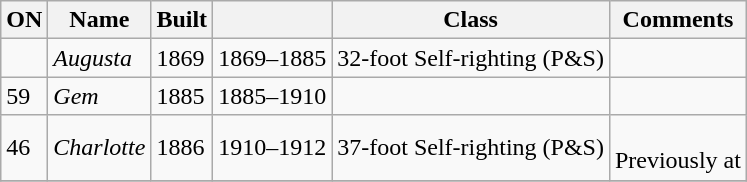<table class="wikitable">
<tr>
<th>ON</th>
<th>Name</th>
<th>Built</th>
<th></th>
<th>Class</th>
<th>Comments</th>
</tr>
<tr>
<td></td>
<td><em>Augusta</em></td>
<td>1869</td>
<td>1869–1885</td>
<td>32-foot Self-righting (P&S)</td>
<td></td>
</tr>
<tr>
<td>59</td>
<td><em>Gem</em></td>
<td>1885</td>
<td>1885–1910</td>
<td></td>
<td></td>
</tr>
<tr>
<td>46</td>
<td><em>Charlotte</em></td>
<td>1886</td>
<td>1910–1912</td>
<td>37-foot Self-righting (P&S)</td>
<td><br>Previously at </td>
</tr>
<tr>
</tr>
</table>
